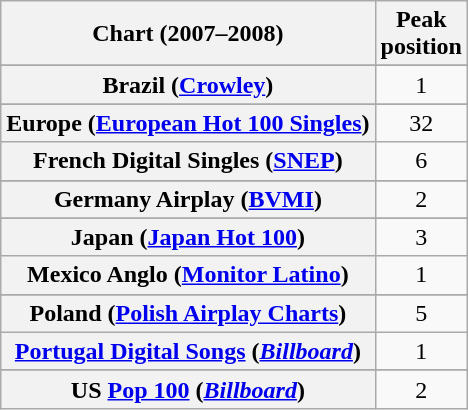<table class="wikitable sortable plainrowheaders" style="text-align:center">
<tr>
<th scope="col">Chart (2007–2008)</th>
<th scope="col">Peak<br>position</th>
</tr>
<tr>
</tr>
<tr>
</tr>
<tr>
</tr>
<tr>
</tr>
<tr>
<th scope="row">Brazil (<a href='#'>Crowley</a>)</th>
<td>1</td>
</tr>
<tr>
</tr>
<tr>
</tr>
<tr>
</tr>
<tr>
</tr>
<tr>
</tr>
<tr>
</tr>
<tr>
<th scope="row">Europe (<a href='#'>European Hot 100 Singles</a>)</th>
<td>32</td>
</tr>
<tr>
<th scope="row">French Digital Singles (<a href='#'>SNEP</a>)</th>
<td>6</td>
</tr>
<tr>
</tr>
<tr>
<th scope="row">Germany Airplay (<a href='#'>BVMI</a>)</th>
<td>2</td>
</tr>
<tr>
</tr>
<tr>
<th scope="row">Japan (<a href='#'>Japan Hot 100</a>)</th>
<td>3</td>
</tr>
<tr>
<th scope="row">Mexico Anglo (<a href='#'>Monitor Latino</a>)</th>
<td>1</td>
</tr>
<tr>
</tr>
<tr>
</tr>
<tr>
</tr>
<tr>
</tr>
<tr>
<th scope="row">Poland (<a href='#'>Polish Airplay Charts</a>)</th>
<td>5</td>
</tr>
<tr>
<th scope="row"><a href='#'>Portugal Digital Songs</a> (<em><a href='#'>Billboard</a></em>)</th>
<td style="text-align:center;">1</td>
</tr>
<tr>
</tr>
<tr>
</tr>
<tr>
</tr>
<tr>
</tr>
<tr>
</tr>
<tr>
</tr>
<tr>
</tr>
<tr>
</tr>
<tr>
</tr>
<tr>
</tr>
<tr>
<th scope="row">US <a href='#'>Pop 100</a> (<em><a href='#'>Billboard</a></em>)</th>
<td>2</td>
</tr>
</table>
